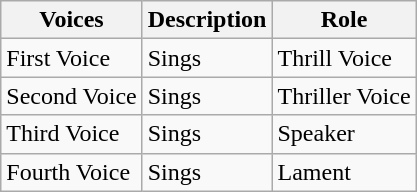<table class="wikitable">
<tr>
<th>Voices</th>
<th>Description</th>
<th>Role</th>
</tr>
<tr>
<td>First Voice</td>
<td>Sings</td>
<td>Thrill Voice</td>
</tr>
<tr>
<td>Second Voice</td>
<td>Sings</td>
<td>Thriller Voice</td>
</tr>
<tr>
<td>Third Voice</td>
<td>Sings</td>
<td>Speaker</td>
</tr>
<tr>
<td>Fourth Voice</td>
<td>Sings</td>
<td>Lament</td>
</tr>
</table>
